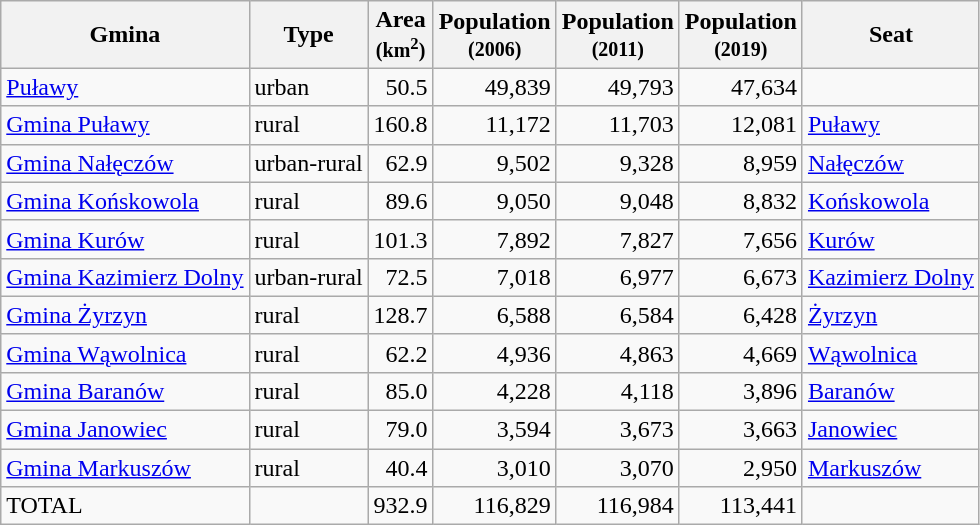<table class="wikitable">
<tr>
<th>Gmina</th>
<th>Type</th>
<th>Area<br><small>(km<sup>2</sup>)</small></th>
<th>Population<br><small>(2006)</small></th>
<th>Population<br><small>(2011)</small></th>
<th>Population<br><small>(2019)</small></th>
<th>Seat</th>
</tr>
<tr>
<td><a href='#'>Puławy</a></td>
<td>urban</td>
<td style="text-align:right;">50.5</td>
<td style="text-align:right;">49,839</td>
<td style="text-align:right;">49,793</td>
<td style="text-align:right;">47,634</td>
<td> </td>
</tr>
<tr>
<td><a href='#'>Gmina Puławy</a></td>
<td>rural</td>
<td style="text-align:right;">160.8</td>
<td style="text-align:right;">11,172</td>
<td style="text-align:right;">11,703</td>
<td style="text-align:right;">12,081</td>
<td><a href='#'>Puławy</a></td>
</tr>
<tr>
<td><a href='#'>Gmina Nałęczów</a></td>
<td>urban-rural</td>
<td style="text-align:right;">62.9</td>
<td style="text-align:right;">9,502</td>
<td style="text-align:right;">9,328</td>
<td style="text-align:right;">8,959</td>
<td><a href='#'>Nałęczów</a></td>
</tr>
<tr>
<td><a href='#'>Gmina Końskowola</a></td>
<td>rural</td>
<td style="text-align:right;">89.6</td>
<td style="text-align:right;">9,050</td>
<td style="text-align:right;">9,048</td>
<td style="text-align:right;">8,832</td>
<td><a href='#'>Końskowola</a></td>
</tr>
<tr>
<td><a href='#'>Gmina Kurów</a></td>
<td>rural</td>
<td style="text-align:right;">101.3</td>
<td style="text-align:right;">7,892</td>
<td style="text-align:right;">7,827</td>
<td style="text-align:right;">7,656</td>
<td><a href='#'>Kurów</a></td>
</tr>
<tr>
<td><a href='#'>Gmina Kazimierz Dolny</a></td>
<td>urban-rural</td>
<td style="text-align:right;">72.5</td>
<td style="text-align:right;">7,018</td>
<td style="text-align:right;">6,977</td>
<td style="text-align:right;">6,673</td>
<td><a href='#'>Kazimierz Dolny</a></td>
</tr>
<tr>
<td><a href='#'>Gmina Żyrzyn</a></td>
<td>rural</td>
<td style="text-align:right;">128.7</td>
<td style="text-align:right;">6,588</td>
<td style="text-align:right;">6,584</td>
<td style="text-align:right;">6,428</td>
<td><a href='#'>Żyrzyn</a></td>
</tr>
<tr>
<td><a href='#'>Gmina Wąwolnica</a></td>
<td>rural</td>
<td style="text-align:right;">62.2</td>
<td style="text-align:right;">4,936</td>
<td style="text-align:right;">4,863</td>
<td style="text-align:right;">4,669</td>
<td><a href='#'>Wąwolnica</a></td>
</tr>
<tr>
<td><a href='#'>Gmina Baranów</a></td>
<td>rural</td>
<td style="text-align:right;">85.0</td>
<td style="text-align:right;">4,228</td>
<td style="text-align:right;">4,118</td>
<td style="text-align:right;">3,896</td>
<td><a href='#'>Baranów</a></td>
</tr>
<tr>
<td><a href='#'>Gmina Janowiec</a></td>
<td>rural</td>
<td style="text-align:right;">79.0</td>
<td style="text-align:right;">3,594</td>
<td style="text-align:right;">3,673</td>
<td style="text-align:right;">3,663</td>
<td><a href='#'>Janowiec</a></td>
</tr>
<tr>
<td><a href='#'>Gmina Markuszów</a></td>
<td>rural</td>
<td style="text-align:right;">40.4</td>
<td style="text-align:right;">3,010</td>
<td style="text-align:right;">3,070</td>
<td style="text-align:right;">2,950</td>
<td><a href='#'>Markuszów</a></td>
</tr>
<tr>
<td>TOTAL</td>
<td></td>
<td style="text-align:right;">932.9</td>
<td style="text-align:right;">116,829</td>
<td style="text-align:right;">116,984</td>
<td style="text-align:right;">113,441</td>
<td></td>
</tr>
</table>
